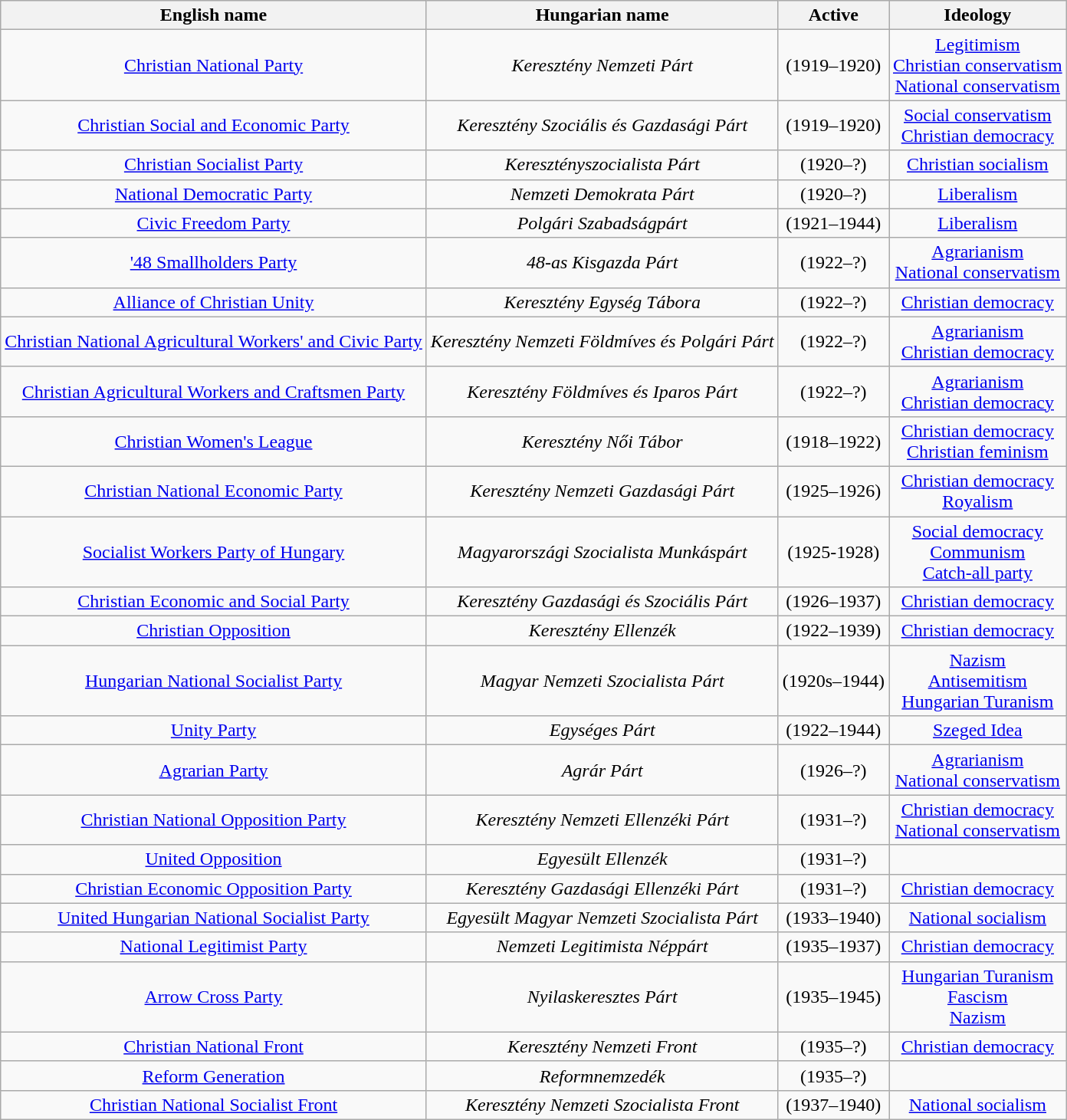<table class="wikitable sortable" style="margin:0 0 0.5em 1em; text-align:center;">
<tr>
<th>English name</th>
<th>Hungarian name</th>
<th>Active</th>
<th>Ideology</th>
</tr>
<tr>
<td><a href='#'>Christian National Party</a></td>
<td><em>Keresztény Nemzeti Párt</em></td>
<td>(1919–1920)</td>
<td><a href='#'>Legitimism</a><br><a href='#'>Christian conservatism</a><br><a href='#'>National conservatism</a></td>
</tr>
<tr>
<td><a href='#'>Christian Social and Economic Party</a></td>
<td><em>Keresztény Szociális és Gazdasági Párt</em></td>
<td>(1919–1920)</td>
<td><a href='#'>Social conservatism</a><br><a href='#'>Christian democracy</a></td>
</tr>
<tr>
<td><a href='#'>Christian Socialist Party</a></td>
<td><em>Keresztényszocialista Párt</em></td>
<td>(1920–?)</td>
<td><a href='#'>Christian socialism</a></td>
</tr>
<tr>
<td><a href='#'>National Democratic Party</a></td>
<td><em>Nemzeti Demokrata Párt</em></td>
<td>(1920–?)</td>
<td><a href='#'>Liberalism</a></td>
</tr>
<tr>
<td><a href='#'>Civic Freedom Party</a></td>
<td><em>Polgári Szabadságpárt</em></td>
<td>(1921–1944)</td>
<td><a href='#'>Liberalism</a></td>
</tr>
<tr>
<td><a href='#'>'48 Smallholders Party</a></td>
<td><em>48-as Kisgazda Párt</em></td>
<td>(1922–?)</td>
<td><a href='#'>Agrarianism</a><br><a href='#'>National conservatism</a></td>
</tr>
<tr>
<td><a href='#'>Alliance of Christian Unity</a></td>
<td><em>Keresztény Egység Tábora</em></td>
<td>(1922–?)</td>
<td><a href='#'>Christian democracy</a></td>
</tr>
<tr>
<td><a href='#'>Christian National Agricultural Workers' and Civic Party</a></td>
<td><em>Keresztény Nemzeti Földmíves és Polgári Párt</em></td>
<td>(1922–?)</td>
<td><a href='#'>Agrarianism</a><br><a href='#'>Christian democracy</a></td>
</tr>
<tr>
<td><a href='#'>Christian Agricultural Workers and Craftsmen Party</a></td>
<td><em>Keresztény Földmíves és Iparos Párt</em></td>
<td>(1922–?)</td>
<td><a href='#'>Agrarianism</a><br><a href='#'>Christian democracy</a></td>
</tr>
<tr>
<td><a href='#'>Christian Women's League</a></td>
<td><em>Keresztény Női Tábor</em></td>
<td>(1918–1922)</td>
<td><a href='#'>Christian democracy</a><br><a href='#'>Christian feminism</a></td>
</tr>
<tr>
<td><a href='#'>Christian National Economic Party</a></td>
<td><em>Keresztény Nemzeti Gazdasági Párt</em></td>
<td>(1925–1926)</td>
<td><a href='#'>Christian democracy</a><br><a href='#'>Royalism</a></td>
</tr>
<tr>
<td><a href='#'>Socialist Workers Party of Hungary</a></td>
<td><em>Magyarországi Szocialista Munkáspárt</em></td>
<td>(1925-1928)</td>
<td><a href='#'>Social democracy</a><br><a href='#'>Communism</a><br><a href='#'>Catch-all party</a></td>
</tr>
<tr>
<td><a href='#'>Christian Economic and Social Party</a></td>
<td><em>Keresztény Gazdasági és Szociális Párt</em></td>
<td>(1926–1937)</td>
<td><a href='#'>Christian democracy</a></td>
</tr>
<tr>
<td><a href='#'>Christian Opposition</a></td>
<td><em>Keresztény Ellenzék</em></td>
<td>(1922–1939)</td>
<td><a href='#'>Christian democracy</a></td>
</tr>
<tr>
<td><a href='#'>Hungarian National Socialist Party</a></td>
<td><em>Magyar Nemzeti Szocialista Párt</em></td>
<td>(1920s–1944)</td>
<td><a href='#'>Nazism</a><br><a href='#'>Antisemitism</a><br><a href='#'>Hungarian Turanism</a></td>
</tr>
<tr>
<td><a href='#'>Unity Party</a></td>
<td><em>Egységes Párt</em></td>
<td>(1922–1944)</td>
<td><a href='#'>Szeged Idea</a></td>
</tr>
<tr>
<td><a href='#'>Agrarian Party</a></td>
<td><em>Agrár Párt</em></td>
<td>(1926–?)</td>
<td><a href='#'>Agrarianism</a><br><a href='#'>National conservatism</a></td>
</tr>
<tr>
<td><a href='#'>Christian National Opposition Party</a></td>
<td><em>Keresztény Nemzeti Ellenzéki Párt</em></td>
<td>(1931–?)</td>
<td><a href='#'>Christian democracy</a><br><a href='#'>National conservatism</a></td>
</tr>
<tr>
<td><a href='#'>United Opposition</a></td>
<td><em>Egyesült Ellenzék</em></td>
<td>(1931–?)</td>
<td></td>
</tr>
<tr>
<td><a href='#'>Christian Economic Opposition Party</a></td>
<td><em>Keresztény Gazdasági Ellenzéki Párt</em></td>
<td>(1931–?)</td>
<td><a href='#'>Christian democracy</a></td>
</tr>
<tr>
<td><a href='#'>United Hungarian National Socialist Party</a></td>
<td><em>Egyesült Magyar Nemzeti Szocialista Párt</em></td>
<td>(1933–1940)</td>
<td><a href='#'>National socialism</a></td>
</tr>
<tr>
<td><a href='#'>National Legitimist Party</a></td>
<td><em>Nemzeti Legitimista Néppárt</em></td>
<td>(1935–1937)</td>
<td><a href='#'>Christian democracy</a></td>
</tr>
<tr>
<td><a href='#'>Arrow Cross Party</a></td>
<td><em>Nyilaskeresztes Párt</em></td>
<td>(1935–1945)</td>
<td><a href='#'>Hungarian Turanism</a><br><a href='#'>Fascism</a><br><a href='#'>Nazism</a></td>
</tr>
<tr>
<td><a href='#'>Christian National Front</a></td>
<td><em>Keresztény Nemzeti Front</em></td>
<td>(1935–?)</td>
<td><a href='#'>Christian democracy</a></td>
</tr>
<tr>
<td><a href='#'>Reform Generation</a></td>
<td><em>Reformnemzedék</em></td>
<td>(1935–?)</td>
<td></td>
</tr>
<tr>
<td><a href='#'>Christian National Socialist Front</a></td>
<td><em>Keresztény Nemzeti Szocialista Front</em></td>
<td>(1937–1940)</td>
<td><a href='#'>National socialism</a></td>
</tr>
</table>
